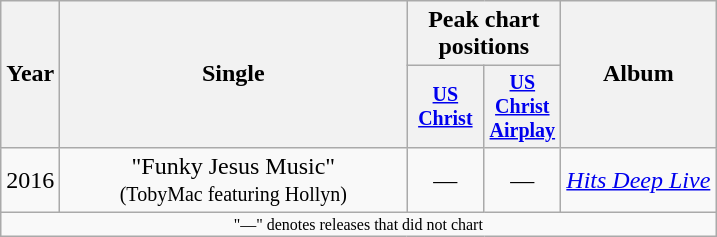<table class="wikitable plainrowheaders" style="text-align:center;">
<tr>
<th rowspan="2">Year</th>
<th rowspan="2" style="width:14em;">Single</th>
<th colspan="2">Peak chart positions</th>
<th rowspan="2">Album</th>
</tr>
<tr style="font-size:smaller;">
<th width="45"><a href='#'>US<br>Christ</a><br></th>
<th width="45"><a href='#'>US<br>Christ<br>Airplay</a><br></th>
</tr>
<tr>
<td>2016</td>
<td>"Funky Jesus Music"<br><small>(TobyMac featuring Hollyn)</small></td>
<td>—</td>
<td>—</td>
<td align="left"><em><a href='#'>Hits Deep Live</a></em></td>
</tr>
<tr>
<td colspan="8" style="font-size:8pt">"—" denotes releases that did not chart</td>
</tr>
</table>
